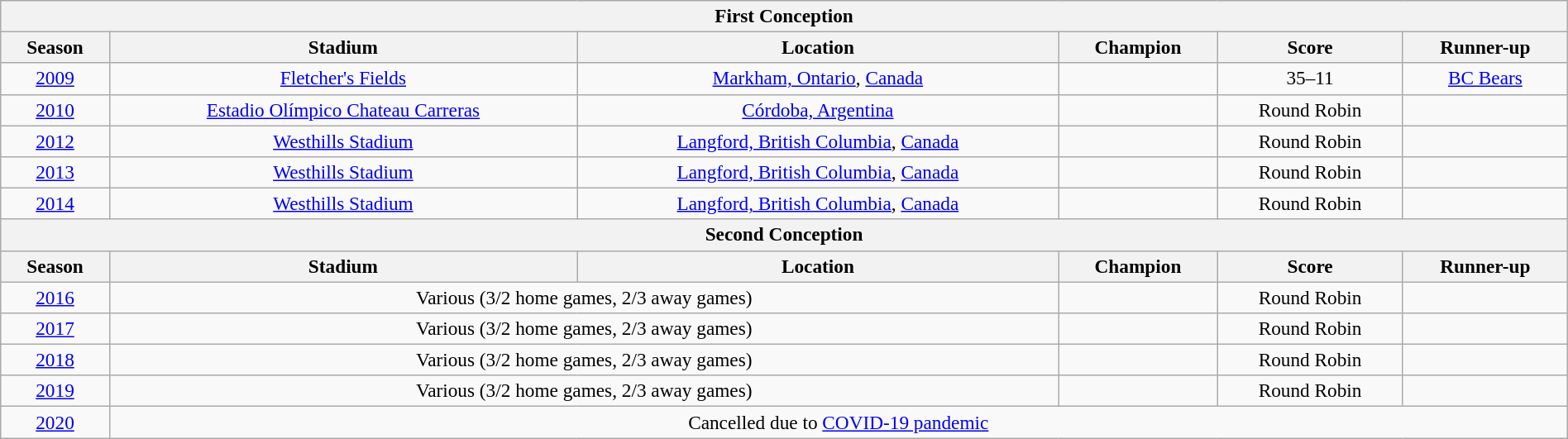<table class="wikitable" style="font-size:97%; text-align:center; width: 100%">
<tr bgcolor=eeeeee>
<th colspan=6>First Conception</th>
</tr>
<tr>
<th>Season</th>
<th>Stadium</th>
<th>Location</th>
<th>Champion</th>
<th>Score</th>
<th>Runner-up</th>
</tr>
<tr>
<td><a href='#'>2009</a></td>
<td><a href='#'>Fletcher's Fields</a></td>
<td><a href='#'>Markham, Ontario</a>, <a href='#'>Canada</a></td>
<td></td>
<td>35–11</td>
<td> <a href='#'>BC Bears</a></td>
</tr>
<tr>
<td><a href='#'>2010</a></td>
<td><a href='#'>Estadio Olímpico Chateau Carreras</a></td>
<td><a href='#'>Córdoba, Argentina</a></td>
<td></td>
<td>Round Robin</td>
<td></td>
</tr>
<tr>
<td><a href='#'>2012</a></td>
<td><a href='#'>Westhills Stadium</a></td>
<td><a href='#'>Langford, British Columbia</a>, <a href='#'>Canada</a></td>
<td></td>
<td>Round Robin</td>
<td></td>
</tr>
<tr>
<td><a href='#'>2013</a></td>
<td><a href='#'>Westhills Stadium</a></td>
<td><a href='#'>Langford, British Columbia</a>, <a href='#'>Canada</a></td>
<td></td>
<td>Round Robin</td>
<td></td>
</tr>
<tr>
<td><a href='#'>2014</a></td>
<td><a href='#'>Westhills Stadium</a></td>
<td><a href='#'>Langford, British Columbia</a>, <a href='#'>Canada</a></td>
<td></td>
<td>Round Robin</td>
<td></td>
</tr>
<tr>
<th colspan=6 bgcolor=eeeeee>Second Conception</th>
</tr>
<tr>
<th>Season</th>
<th>Stadium</th>
<th>Location</th>
<th>Champion</th>
<th>Score</th>
<th>Runner-up</th>
</tr>
<tr>
<td><a href='#'>2016</a></td>
<td colspan=2>Various (3/2 home games, 2/3 away games)</td>
<td></td>
<td>Round Robin</td>
<td></td>
</tr>
<tr>
<td><a href='#'>2017</a></td>
<td colspan=2>Various (3/2 home games, 2/3 away games)</td>
<td></td>
<td>Round Robin</td>
<td></td>
</tr>
<tr>
<td><a href='#'>2018</a></td>
<td colspan=2>Various (3/2 home games, 2/3 away games)</td>
<td></td>
<td>Round Robin</td>
<td></td>
</tr>
<tr>
<td><a href='#'>2019</a></td>
<td colspan="2">Various (3/2 home games, 2/3 away games)</td>
<td></td>
<td>Round Robin</td>
<td></td>
</tr>
<tr>
<td><a href='#'>2020</a></td>
<td colspan="5">Cancelled due to <a href='#'>COVID-19 pandemic</a></td>
</tr>
</table>
